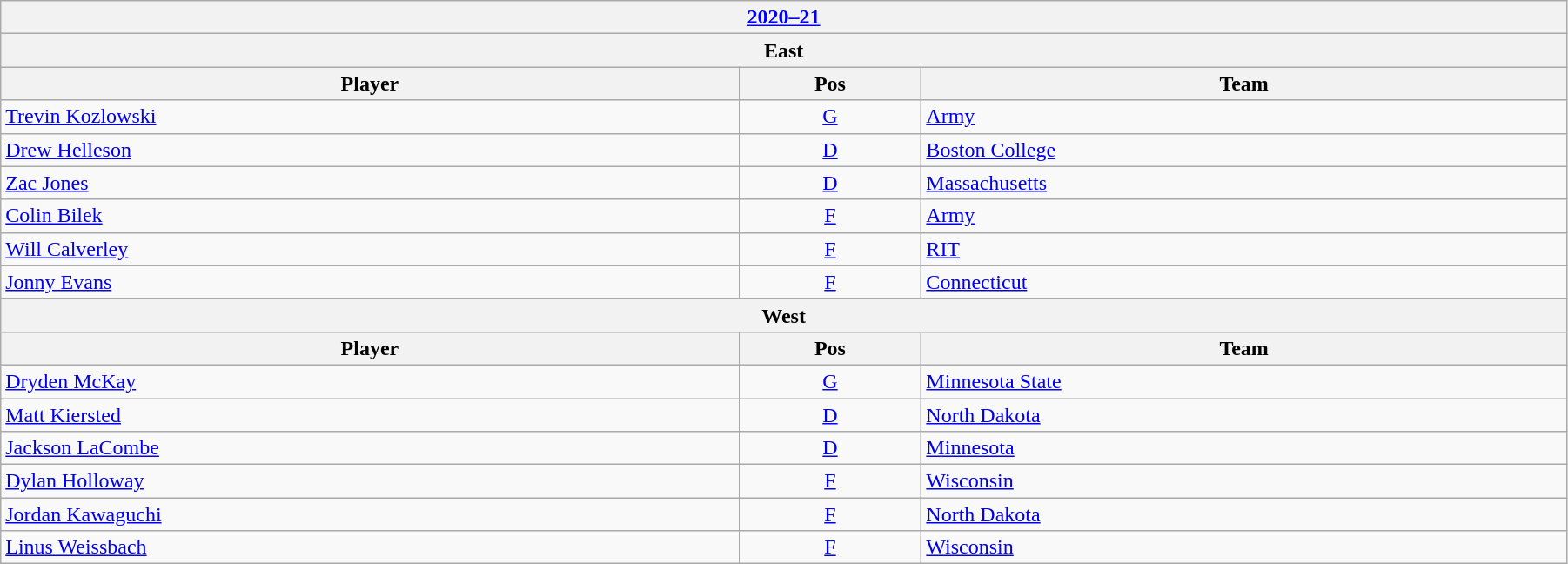<table class="wikitable" width=95%>
<tr>
<th colspan=3><a href='#'>2020–21</a></th>
</tr>
<tr>
<th colspan=3><strong>East</strong></th>
</tr>
<tr>
<th>Player</th>
<th>Pos</th>
<th>Team</th>
</tr>
<tr>
<td><a href='#'>Trevin Kozlowski</a></td>
<td style="text-align:center;"><a href='#'>G</a></td>
<td><a href='#'>Army</a></td>
</tr>
<tr>
<td><a href='#'>Drew Helleson</a></td>
<td style="text-align:center;"><a href='#'>D</a></td>
<td><a href='#'>Boston College</a></td>
</tr>
<tr>
<td><a href='#'>Zac Jones</a></td>
<td style="text-align:center;"><a href='#'>D</a></td>
<td><a href='#'>Massachusetts</a></td>
</tr>
<tr>
<td><a href='#'>Colin Bilek</a></td>
<td style="text-align:center;"><a href='#'>F</a></td>
<td><a href='#'>Army</a></td>
</tr>
<tr>
<td><a href='#'>Will Calverley</a></td>
<td style="text-align:center;"><a href='#'>F</a></td>
<td><a href='#'>RIT</a></td>
</tr>
<tr>
<td><a href='#'>Jonny Evans</a></td>
<td style="text-align:center;"><a href='#'>F</a></td>
<td><a href='#'>Connecticut</a></td>
</tr>
<tr>
<th colspan=3><strong>West</strong></th>
</tr>
<tr>
<th>Player</th>
<th>Pos</th>
<th>Team</th>
</tr>
<tr>
<td><a href='#'>Dryden McKay</a></td>
<td style="text-align:center;"><a href='#'>G</a></td>
<td><a href='#'>Minnesota State</a></td>
</tr>
<tr>
<td><a href='#'>Matt Kiersted</a></td>
<td style="text-align:center;"><a href='#'>D</a></td>
<td><a href='#'>North Dakota</a></td>
</tr>
<tr>
<td><a href='#'>Jackson LaCombe</a></td>
<td style="text-align:center;"><a href='#'>D</a></td>
<td><a href='#'>Minnesota</a></td>
</tr>
<tr>
<td><a href='#'>Dylan Holloway</a></td>
<td style="text-align:center;"><a href='#'>F</a></td>
<td><a href='#'>Wisconsin</a></td>
</tr>
<tr>
<td><a href='#'>Jordan Kawaguchi</a></td>
<td style="text-align:center;"><a href='#'>F</a></td>
<td><a href='#'>North Dakota</a></td>
</tr>
<tr>
<td><a href='#'>Linus Weissbach</a></td>
<td style="text-align:center;"><a href='#'>F</a></td>
<td><a href='#'>Wisconsin</a></td>
</tr>
</table>
